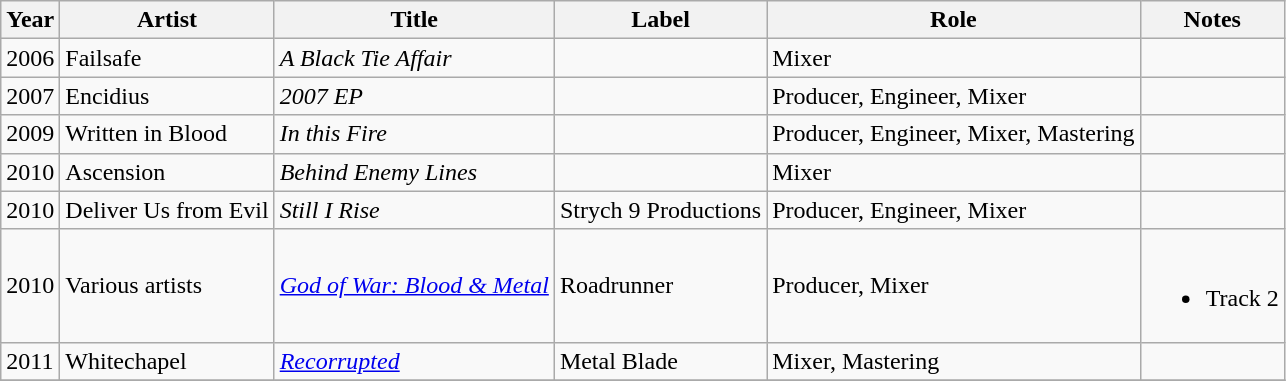<table class="wikitable sortable">
<tr>
<th>Year</th>
<th>Artist</th>
<th>Title</th>
<th>Label</th>
<th>Role</th>
<th>Notes</th>
</tr>
<tr>
<td>2006</td>
<td>Failsafe</td>
<td><em>A Black Tie Affair</em></td>
<td></td>
<td>Mixer</td>
<td></td>
</tr>
<tr>
<td>2007</td>
<td>Encidius</td>
<td><em>2007 EP</em></td>
<td></td>
<td>Producer, Engineer, Mixer</td>
<td></td>
</tr>
<tr>
<td>2009</td>
<td>Written in Blood</td>
<td><em>In this Fire</em></td>
<td></td>
<td>Producer, Engineer, Mixer, Mastering</td>
<td></td>
</tr>
<tr>
<td>2010</td>
<td>Ascension</td>
<td><em>Behind Enemy Lines</em></td>
<td></td>
<td>Mixer</td>
<td></td>
</tr>
<tr>
<td>2010</td>
<td>Deliver Us from Evil</td>
<td><em>Still I Rise</em></td>
<td>Strych 9 Productions</td>
<td>Producer, Engineer, Mixer</td>
<td></td>
</tr>
<tr>
<td>2010</td>
<td>Various artists</td>
<td><em><a href='#'>God of War: Blood & Metal</a></em></td>
<td>Roadrunner</td>
<td>Producer, Mixer</td>
<td><br><ul><li>Track 2</li></ul></td>
</tr>
<tr>
<td>2011</td>
<td>Whitechapel</td>
<td><em><a href='#'>Recorrupted</a></em></td>
<td>Metal Blade</td>
<td>Mixer, Mastering</td>
<td></td>
</tr>
<tr>
</tr>
</table>
